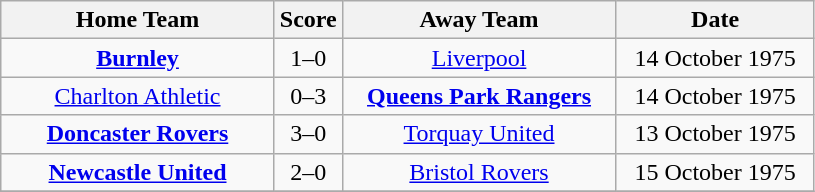<table class="wikitable" style="text-align:center;">
<tr>
<th width=175>Home Team</th>
<th width=20>Score</th>
<th width=175>Away Team</th>
<th width= 125>Date</th>
</tr>
<tr>
<td><strong><a href='#'>Burnley</a></strong></td>
<td>1–0</td>
<td><a href='#'>Liverpool</a></td>
<td>14 October 1975</td>
</tr>
<tr>
<td><a href='#'>Charlton Athletic</a></td>
<td>0–3</td>
<td><strong><a href='#'>Queens Park Rangers</a></strong></td>
<td>14 October 1975</td>
</tr>
<tr>
<td><strong><a href='#'>Doncaster Rovers</a></strong></td>
<td>3–0</td>
<td><a href='#'>Torquay United</a></td>
<td>13 October 1975</td>
</tr>
<tr>
<td><strong><a href='#'>Newcastle United</a></strong></td>
<td>2–0</td>
<td><a href='#'>Bristol Rovers</a></td>
<td>15 October 1975</td>
</tr>
<tr>
</tr>
</table>
